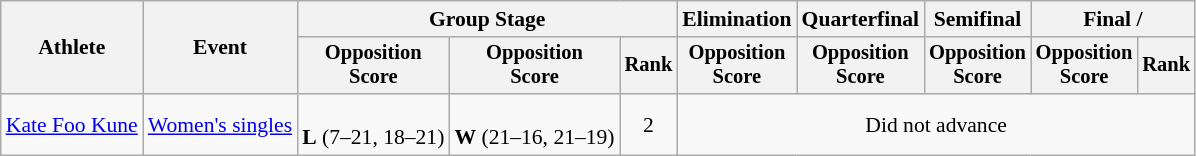<table class="wikitable" style="font-size:90%">
<tr>
<th rowspan=2>Athlete</th>
<th rowspan=2>Event</th>
<th colspan=3>Group Stage</th>
<th>Elimination</th>
<th>Quarterfinal</th>
<th>Semifinal</th>
<th colspan=2>Final / </th>
</tr>
<tr style="font-size:95%">
<th>Opposition<br>Score</th>
<th>Opposition<br>Score</th>
<th>Rank</th>
<th>Opposition<br>Score</th>
<th>Opposition<br>Score</th>
<th>Opposition<br>Score</th>
<th>Opposition<br>Score</th>
<th>Rank</th>
</tr>
<tr align=center>
<td align=left><a href='#'>Kate Foo Kune</a></td>
<td align=left><a href='#'>Women's singles</a></td>
<td><br><strong>L</strong> (7–21, 18–21)</td>
<td><br><strong>W</strong> (21–16, 21–19)</td>
<td>2</td>
<td colspan=5>Did not advance</td>
</tr>
</table>
